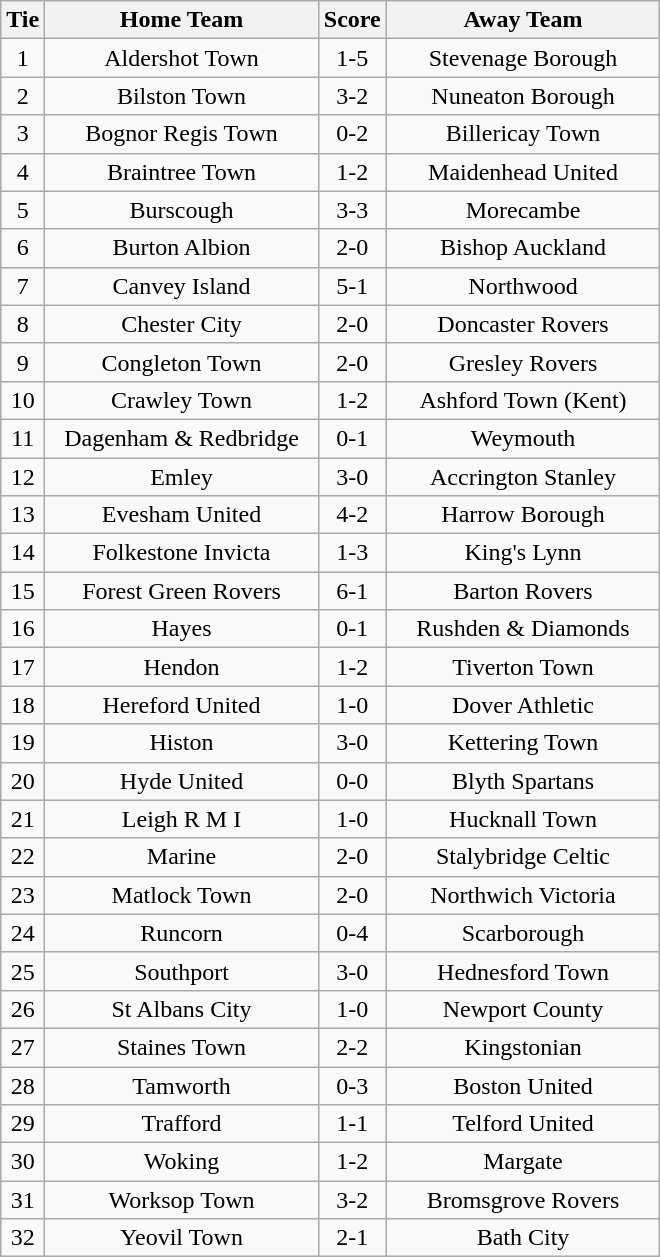<table class="wikitable" style="text-align:center;">
<tr>
<th width=20>Tie</th>
<th width=175>Home Team</th>
<th width=20>Score</th>
<th width=175>Away Team</th>
</tr>
<tr>
<td>1</td>
<td>Aldershot Town</td>
<td>1-5</td>
<td>Stevenage Borough</td>
</tr>
<tr>
<td>2</td>
<td>Bilston Town</td>
<td>3-2</td>
<td>Nuneaton Borough</td>
</tr>
<tr>
<td>3</td>
<td>Bognor Regis Town</td>
<td>0-2</td>
<td>Billericay Town</td>
</tr>
<tr>
<td>4</td>
<td>Braintree Town</td>
<td>1-2</td>
<td>Maidenhead United</td>
</tr>
<tr>
<td>5</td>
<td>Burscough</td>
<td>3-3</td>
<td>Morecambe</td>
</tr>
<tr>
<td>6</td>
<td>Burton Albion</td>
<td>2-0</td>
<td>Bishop Auckland</td>
</tr>
<tr>
<td>7</td>
<td>Canvey Island</td>
<td>5-1</td>
<td>Northwood</td>
</tr>
<tr>
<td>8</td>
<td>Chester City</td>
<td>2-0</td>
<td>Doncaster Rovers</td>
</tr>
<tr>
<td>9</td>
<td>Congleton Town</td>
<td>2-0</td>
<td>Gresley Rovers</td>
</tr>
<tr>
<td>10</td>
<td>Crawley Town</td>
<td>1-2</td>
<td>Ashford Town (Kent)</td>
</tr>
<tr>
<td>11</td>
<td>Dagenham & Redbridge</td>
<td>0-1</td>
<td>Weymouth</td>
</tr>
<tr>
<td>12</td>
<td>Emley</td>
<td>3-0</td>
<td>Accrington Stanley</td>
</tr>
<tr>
<td>13</td>
<td>Evesham United</td>
<td>4-2</td>
<td>Harrow Borough</td>
</tr>
<tr>
<td>14</td>
<td>Folkestone Invicta</td>
<td>1-3</td>
<td>King's Lynn</td>
</tr>
<tr>
<td>15</td>
<td>Forest Green Rovers</td>
<td>6-1</td>
<td>Barton Rovers</td>
</tr>
<tr>
<td>16</td>
<td>Hayes</td>
<td>0-1</td>
<td>Rushden & Diamonds</td>
</tr>
<tr>
<td>17</td>
<td>Hendon</td>
<td>1-2</td>
<td>Tiverton Town</td>
</tr>
<tr>
<td>18</td>
<td>Hereford United</td>
<td>1-0</td>
<td>Dover Athletic</td>
</tr>
<tr>
<td>19</td>
<td>Histon</td>
<td>3-0</td>
<td>Kettering Town</td>
</tr>
<tr>
<td>20</td>
<td>Hyde United</td>
<td>0-0</td>
<td>Blyth Spartans</td>
</tr>
<tr>
<td>21</td>
<td>Leigh R M I</td>
<td>1-0</td>
<td>Hucknall Town</td>
</tr>
<tr>
<td>22</td>
<td>Marine</td>
<td>2-0</td>
<td>Stalybridge Celtic</td>
</tr>
<tr>
<td>23</td>
<td>Matlock Town</td>
<td>2-0</td>
<td>Northwich Victoria</td>
</tr>
<tr>
<td>24</td>
<td>Runcorn</td>
<td>0-4</td>
<td>Scarborough</td>
</tr>
<tr>
<td>25</td>
<td>Southport</td>
<td>3-0</td>
<td>Hednesford Town</td>
</tr>
<tr>
<td>26</td>
<td>St Albans City</td>
<td>1-0</td>
<td>Newport County</td>
</tr>
<tr>
<td>27</td>
<td>Staines Town</td>
<td>2-2</td>
<td>Kingstonian</td>
</tr>
<tr>
<td>28</td>
<td>Tamworth</td>
<td>0-3</td>
<td>Boston United</td>
</tr>
<tr>
<td>29</td>
<td>Trafford</td>
<td>1-1</td>
<td>Telford United</td>
</tr>
<tr>
<td>30</td>
<td>Woking</td>
<td>1-2</td>
<td>Margate</td>
</tr>
<tr>
<td>31</td>
<td>Worksop Town</td>
<td>3-2</td>
<td>Bromsgrove Rovers</td>
</tr>
<tr>
<td>32</td>
<td>Yeovil Town</td>
<td>2-1</td>
<td>Bath City</td>
</tr>
</table>
